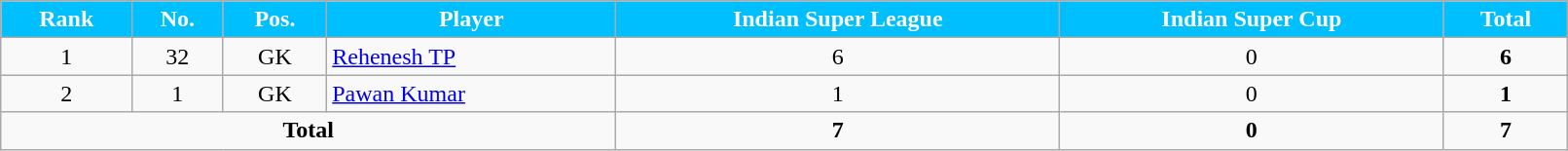<table class="wikitable sortable" style="text-align:center;width:85%;">
<tr>
<th style=background:#00BFFF;color:#FFFFFF>Rank</th>
<th style=background:#00BFFF;color:#FFFFFF>No.</th>
<th style=background:#00BFFF;color:#FFFFFF>Pos.</th>
<th style=background:#00BFFF;color:#FFFFFF>Player</th>
<th style=background:#00BFFF;color:#FFFFFF>Indian Super League</th>
<th style=background:#00BFFF;color:#FFFFFF>Indian Super Cup</th>
<th style=background:#00BFFF;color:#FFFFFF>Total</th>
</tr>
<tr>
<td>1</td>
<td>32</td>
<td>GK</td>
<td align=left> <a href='#'>Rehenesh TP</a></td>
<td>6</td>
<td>0</td>
<td><strong>6</strong></td>
</tr>
<tr>
<td>2</td>
<td>1</td>
<td>GK</td>
<td align=left> <a href='#'>Pawan Kumar</a></td>
<td>1</td>
<td>0</td>
<td><strong>1</strong></td>
</tr>
<tr>
<td colspan=4><strong>Total</strong></td>
<td><strong>7</strong></td>
<td><strong>0</strong></td>
<td><strong>7</strong></td>
</tr>
</table>
